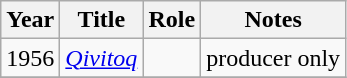<table class="wikitable sortable">
<tr>
<th>Year</th>
<th>Title</th>
<th>Role</th>
<th class="unsortable">Notes</th>
</tr>
<tr>
<td>1956</td>
<td><em><a href='#'>Qivitoq</a></em></td>
<td></td>
<td>producer only</td>
</tr>
<tr>
</tr>
</table>
